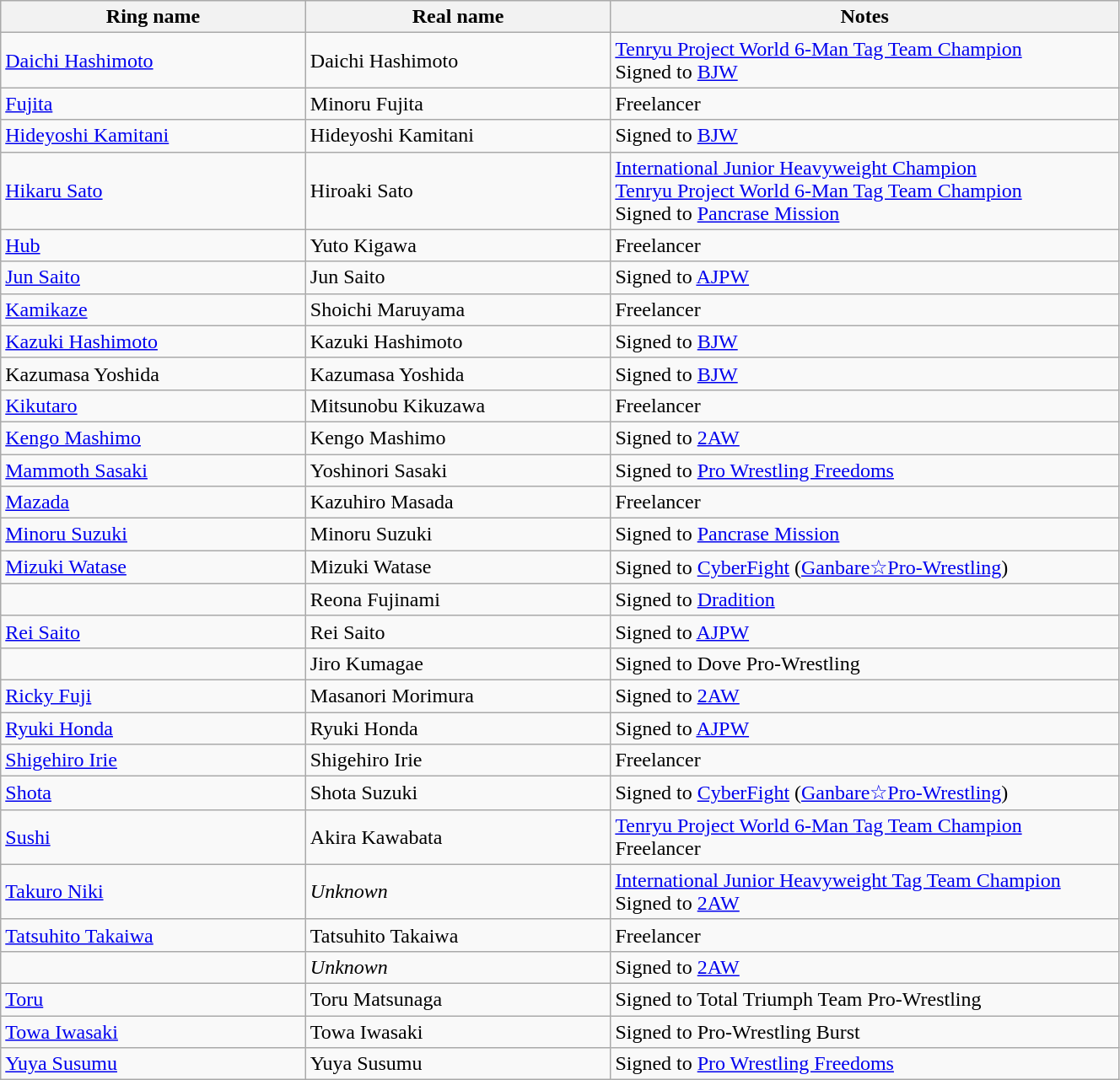<table class="wikitable sortable" align="left center" width="70%">
<tr>
<th width="15%">Ring name</th>
<th width="15%">Real name</th>
<th width="25%">Notes</th>
</tr>
<tr>
<td><a href='#'>Daichi Hashimoto</a></td>
<td>Daichi Hashimoto</td>
<td><a href='#'>Tenryu Project World 6-Man Tag Team Champion</a><br>Signed to <a href='#'>BJW</a></td>
</tr>
<tr>
<td><a href='#'>Fujita</a></td>
<td>Minoru Fujita</td>
<td>Freelancer</td>
</tr>
<tr>
<td><a href='#'>Hideyoshi Kamitani</a></td>
<td>Hideyoshi Kamitani</td>
<td>Signed to <a href='#'>BJW</a></td>
</tr>
<tr>
<td><a href='#'>Hikaru Sato</a></td>
<td>Hiroaki Sato</td>
<td><a href='#'>International Junior Heavyweight Champion</a><br><a href='#'>Tenryu Project World 6-Man Tag Team Champion</a><br>Signed to <a href='#'>Pancrase Mission</a></td>
</tr>
<tr>
<td><a href='#'>Hub</a></td>
<td>Yuto Kigawa</td>
<td>Freelancer</td>
</tr>
<tr>
<td><a href='#'>Jun Saito</a></td>
<td>Jun Saito</td>
<td>Signed to <a href='#'>AJPW</a></td>
</tr>
<tr>
<td><a href='#'>Kamikaze</a></td>
<td>Shoichi Maruyama</td>
<td>Freelancer</td>
</tr>
<tr>
<td><a href='#'>Kazuki Hashimoto</a></td>
<td>Kazuki Hashimoto</td>
<td>Signed to <a href='#'>BJW</a></td>
</tr>
<tr>
<td>Kazumasa Yoshida</td>
<td>Kazumasa Yoshida</td>
<td>Signed to <a href='#'>BJW</a></td>
</tr>
<tr>
<td><a href='#'>Kikutaro</a></td>
<td>Mitsunobu Kikuzawa</td>
<td>Freelancer</td>
</tr>
<tr>
<td><a href='#'>Kengo Mashimo</a></td>
<td>Kengo Mashimo</td>
<td>Signed to <a href='#'>2AW</a></td>
</tr>
<tr>
<td><a href='#'>Mammoth Sasaki</a></td>
<td>Yoshinori Sasaki</td>
<td>Signed to <a href='#'>Pro Wrestling Freedoms</a></td>
</tr>
<tr>
<td><a href='#'>Mazada</a></td>
<td>Kazuhiro Masada</td>
<td>Freelancer</td>
</tr>
<tr>
<td><a href='#'>Minoru Suzuki</a></td>
<td>Minoru Suzuki</td>
<td>Signed to <a href='#'>Pancrase Mission</a></td>
</tr>
<tr>
<td><a href='#'>Mizuki Watase</a></td>
<td>Mizuki Watase</td>
<td>Signed to <a href='#'>CyberFight</a> (<a href='#'>Ganbare☆Pro-Wrestling</a>)</td>
</tr>
<tr>
<td></td>
<td>Reona Fujinami</td>
<td>Signed to <a href='#'>Dradition</a></td>
</tr>
<tr>
<td><a href='#'>Rei Saito</a></td>
<td>Rei Saito</td>
<td>Signed to <a href='#'>AJPW</a></td>
</tr>
<tr>
<td></td>
<td>Jiro Kumagae</td>
<td>Signed to Dove Pro-Wrestling</td>
</tr>
<tr>
<td><a href='#'>Ricky Fuji</a></td>
<td>Masanori Morimura</td>
<td>Signed to <a href='#'>2AW</a></td>
</tr>
<tr>
<td><a href='#'>Ryuki Honda</a></td>
<td>Ryuki Honda</td>
<td>Signed to <a href='#'>AJPW</a></td>
</tr>
<tr>
<td><a href='#'>Shigehiro Irie</a></td>
<td>Shigehiro Irie</td>
<td>Freelancer</td>
</tr>
<tr>
<td><a href='#'>Shota</a></td>
<td>Shota Suzuki</td>
<td>Signed to <a href='#'>CyberFight</a> (<a href='#'>Ganbare☆Pro-Wrestling</a>)</td>
</tr>
<tr>
<td><a href='#'>Sushi</a></td>
<td>Akira Kawabata</td>
<td><a href='#'>Tenryu Project World 6-Man Tag Team Champion</a><br>Freelancer</td>
</tr>
<tr>
<td><a href='#'>Takuro Niki</a></td>
<td><em>Unknown</em></td>
<td><a href='#'>International Junior Heavyweight Tag Team Champion</a><br>Signed to <a href='#'>2AW</a></td>
</tr>
<tr>
<td><a href='#'>Tatsuhito Takaiwa</a></td>
<td>Tatsuhito Takaiwa</td>
<td>Freelancer</td>
</tr>
<tr>
<td></td>
<td><em>Unknown</em></td>
<td>Signed to <a href='#'>2AW</a></td>
</tr>
<tr>
<td><a href='#'>Toru</a></td>
<td>Toru Matsunaga</td>
<td>Signed to Total Triumph Team Pro-Wrestling</td>
</tr>
<tr>
<td><a href='#'>Towa Iwasaki</a></td>
<td>Towa Iwasaki</td>
<td>Signed to Pro-Wrestling Burst</td>
</tr>
<tr>
<td><a href='#'>Yuya Susumu</a></td>
<td>Yuya Susumu</td>
<td>Signed to <a href='#'>Pro Wrestling Freedoms</a></td>
</tr>
</table>
